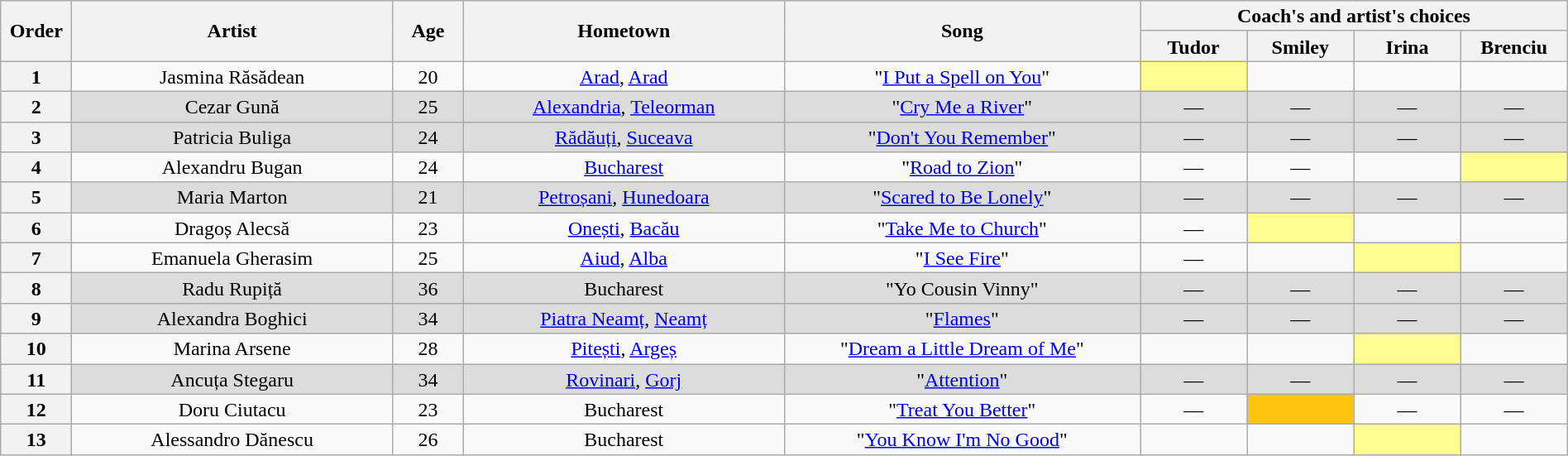<table class="wikitable" style="text-align:center; line-height:17px; width:100%;">
<tr>
<th scope="col" rowspan="2" style="width:04%;">Order</th>
<th scope="col" rowspan="2" style="width:18%;">Artist</th>
<th scope="col" rowspan="2" style="width:04%;">Age</th>
<th scope="col" rowspan="2" style="width:18%;">Hometown</th>
<th scope="col" rowspan="2" style="width:20%;">Song</th>
<th scope="col" colspan="4" style="width:24%;">Coach's and artist's choices</th>
</tr>
<tr>
<th style="width:06%;">Tudor</th>
<th style="width:06%;">Smiley</th>
<th style="width:06%;">Irina</th>
<th style="width:06%;">Brenciu</th>
</tr>
<tr>
<th>1</th>
<td>Jasmina Răsădean</td>
<td>20</td>
<td><a href='#'>Arad</a>, <a href='#'>Arad</a></td>
<td>"<a href='#'>I Put a Spell on You</a>"</td>
<td style="background:#FDFC8F;"></td>
<td></td>
<td></td>
<td></td>
</tr>
<tr style="background:#DCDCDC;">
<th>2</th>
<td>Cezar Gună</td>
<td>25</td>
<td><a href='#'>Alexandria</a>, <a href='#'>Teleorman</a></td>
<td>"<a href='#'>Cry Me a River</a>"</td>
<td>—</td>
<td>—</td>
<td>—</td>
<td>—</td>
</tr>
<tr style="background:#DCDCDC;">
<th>3</th>
<td>Patricia Buliga</td>
<td>24</td>
<td><a href='#'>Rădăuți</a>, <a href='#'>Suceava</a></td>
<td>"<a href='#'>Don't You Remember</a>"</td>
<td>—</td>
<td>—</td>
<td>—</td>
<td>—</td>
</tr>
<tr>
<th>4</th>
<td>Alexandru Bugan</td>
<td>24</td>
<td><a href='#'>Bucharest</a></td>
<td>"<a href='#'>Road to Zion</a>"</td>
<td>—</td>
<td>—</td>
<td></td>
<td style="background:#FDFC8F;"></td>
</tr>
<tr style="background:#DCDCDC;">
<th>5</th>
<td>Maria Marton</td>
<td>21</td>
<td><a href='#'>Petroșani</a>, <a href='#'>Hunedoara</a></td>
<td>"<a href='#'>Scared to Be Lonely</a>"</td>
<td>—</td>
<td>—</td>
<td>—</td>
<td>—</td>
</tr>
<tr>
<th>6</th>
<td>Dragoș Alecsă</td>
<td>23</td>
<td><a href='#'>Onești</a>, <a href='#'>Bacău</a></td>
<td>"<a href='#'>Take Me to Church</a>"</td>
<td>—</td>
<td style="background:#FDFC8F;"></td>
<td></td>
<td></td>
</tr>
<tr>
<th>7</th>
<td>Emanuela Gherasim</td>
<td>25</td>
<td><a href='#'>Aiud</a>, <a href='#'>Alba</a></td>
<td>"<a href='#'>I See Fire</a>"</td>
<td>—</td>
<td></td>
<td style="background:#FDFC8F;"></td>
<td></td>
</tr>
<tr style="background:#DCDCDC;">
<th>8</th>
<td>Radu Rupiță</td>
<td>36</td>
<td>Bucharest</td>
<td>"Yo Cousin Vinny"</td>
<td>—</td>
<td>—</td>
<td>—</td>
<td>—</td>
</tr>
<tr style="background:#DCDCDC;">
<th>9</th>
<td>Alexandra Boghici</td>
<td>34</td>
<td><a href='#'>Piatra Neamț</a>, <a href='#'>Neamț</a></td>
<td>"<a href='#'>Flames</a>"</td>
<td>—</td>
<td>—</td>
<td>—</td>
<td>—</td>
</tr>
<tr>
<th>10</th>
<td>Marina Arsene</td>
<td>28</td>
<td><a href='#'>Pitești</a>, <a href='#'>Argeș</a></td>
<td>"<a href='#'>Dream a Little Dream of Me</a>"</td>
<td></td>
<td></td>
<td style="background:#FDFC8F;"></td>
<td></td>
</tr>
<tr style="background:#DCDCDC;">
<th>11</th>
<td>Ancuța Stegaru</td>
<td>34</td>
<td><a href='#'>Rovinari</a>, <a href='#'>Gorj</a></td>
<td>"<a href='#'>Attention</a>"</td>
<td>—</td>
<td>—</td>
<td>—</td>
<td>—</td>
</tr>
<tr>
<th>12</th>
<td>Doru Ciutacu</td>
<td>23</td>
<td>Bucharest</td>
<td>"<a href='#'>Treat You Better</a>"</td>
<td>—</td>
<td style="background:#FFC40C;"></td>
<td>—</td>
<td>—</td>
</tr>
<tr>
<th>13</th>
<td>Alessandro Dănescu</td>
<td>26</td>
<td>Bucharest</td>
<td>"<a href='#'>You Know I'm No Good</a>"</td>
<td></td>
<td></td>
<td style="background:#FDFC8F;"></td>
<td></td>
</tr>
</table>
